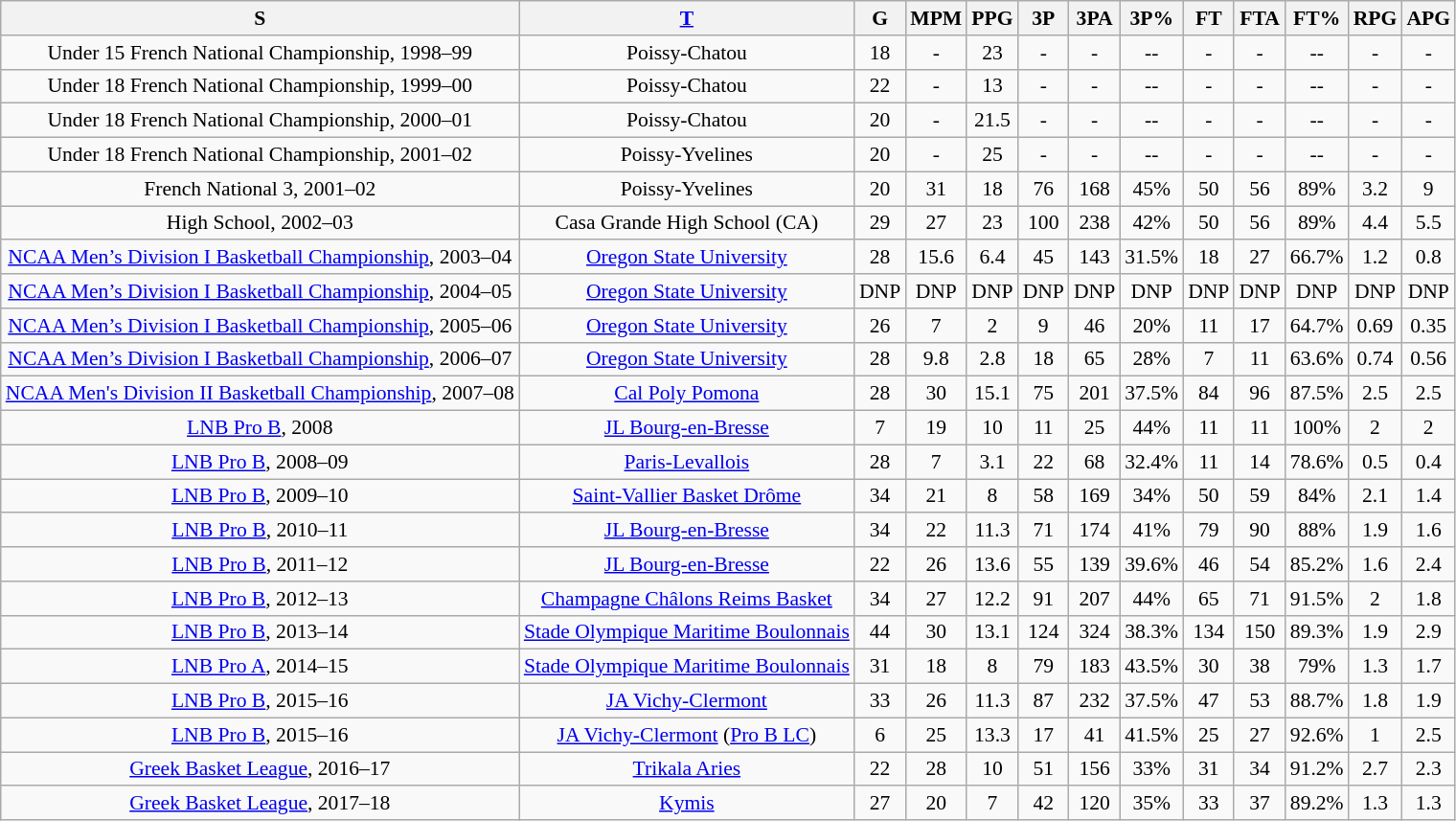<table class="wikitable sortable" style="font-size:90%">
<tr>
<th scope="col"><abbr>S</abbr></th>
<th scope="col"><abbr><a href='#'>T</a></abbr></th>
<th scope="col"><abbr>G</abbr></th>
<th scope="col"><abbr>MPM</abbr></th>
<th scope="col"><abbr>PPG</abbr></th>
<th scope="col"><abbr>3P</abbr></th>
<th scope="col"><abbr>3PA</abbr></th>
<th scope="col"><abbr>3P%</abbr></th>
<th scope="col"><abbr>FT</abbr></th>
<th scope="col"><abbr>FTA</abbr></th>
<th scope="col"><abbr>FT%</abbr></th>
<th scope="col"><abbr>RPG</abbr></th>
<th scope="col"><abbr>APG</abbr></th>
</tr>
<tr style="text-align:center;">
<td>Under 15 French National Championship, 1998–99</td>
<td>Poissy-Chatou</td>
<td>18</td>
<td>-</td>
<td>23</td>
<td>-</td>
<td>-</td>
<td>--</td>
<td>-</td>
<td>-</td>
<td>--</td>
<td>-</td>
<td>-</td>
</tr>
<tr style="text-align:center;">
<td>Under 18 French National Championship, 1999–00</td>
<td>Poissy-Chatou</td>
<td>22</td>
<td>-</td>
<td>13</td>
<td>-</td>
<td>-</td>
<td>--</td>
<td>-</td>
<td>-</td>
<td>--</td>
<td>-</td>
<td>-</td>
</tr>
<tr style="text-align:center;">
<td>Under 18 French National Championship, 2000–01</td>
<td>Poissy-Chatou</td>
<td>20</td>
<td>-</td>
<td>21.5</td>
<td>-</td>
<td>-</td>
<td>--</td>
<td>-</td>
<td>-</td>
<td>--</td>
<td>-</td>
<td>-</td>
</tr>
<tr style="text-align:center;">
<td>Under 18 French National Championship, 2001–02</td>
<td>Poissy-Yvelines</td>
<td>20</td>
<td>-</td>
<td>25</td>
<td>-</td>
<td>-</td>
<td>--</td>
<td>-</td>
<td>-</td>
<td>--</td>
<td>-</td>
<td>-</td>
</tr>
<tr style="text-align:center;">
<td>French National 3, 2001–02</td>
<td>Poissy-Yvelines</td>
<td>20</td>
<td>31</td>
<td>18</td>
<td>76</td>
<td>168</td>
<td>45%</td>
<td>50</td>
<td>56</td>
<td>89%</td>
<td>3.2</td>
<td>9</td>
</tr>
<tr style="text-align:center;">
<td>High School, 2002–03</td>
<td>Casa Grande High School (CA)</td>
<td>29</td>
<td>27</td>
<td>23</td>
<td>100</td>
<td>238</td>
<td>42%</td>
<td>50</td>
<td>56</td>
<td>89%</td>
<td>4.4</td>
<td>5.5</td>
</tr>
<tr style="text-align:center;">
<td><a href='#'>NCAA Men’s Division I Basketball Championship</a>, 2003–04</td>
<td><a href='#'>Oregon State University</a></td>
<td>28</td>
<td>15.6</td>
<td>6.4</td>
<td>45</td>
<td>143</td>
<td>31.5%</td>
<td>18</td>
<td>27</td>
<td>66.7%</td>
<td>1.2</td>
<td>0.8</td>
</tr>
<tr style="text-align:center;">
<td><a href='#'>NCAA Men’s Division I Basketball Championship</a>, 2004–05</td>
<td><a href='#'>Oregon State University</a></td>
<td>DNP</td>
<td>DNP</td>
<td>DNP</td>
<td>DNP</td>
<td>DNP</td>
<td>DNP</td>
<td>DNP</td>
<td>DNP</td>
<td>DNP</td>
<td>DNP</td>
<td>DNP</td>
</tr>
<tr style="text-align:center;">
<td><a href='#'>NCAA Men’s Division I Basketball Championship</a>, 2005–06</td>
<td><a href='#'>Oregon State University</a></td>
<td>26</td>
<td>7</td>
<td>2</td>
<td>9</td>
<td>46</td>
<td>20%</td>
<td>11</td>
<td>17</td>
<td>64.7%</td>
<td>0.69</td>
<td>0.35</td>
</tr>
<tr style="text-align:center;">
<td><a href='#'>NCAA Men’s Division I Basketball Championship</a>, 2006–07</td>
<td><a href='#'>Oregon State University</a></td>
<td>28</td>
<td>9.8</td>
<td>2.8</td>
<td>18</td>
<td>65</td>
<td>28%</td>
<td>7</td>
<td>11</td>
<td>63.6%</td>
<td>0.74</td>
<td>0.56</td>
</tr>
<tr style="text-align:center;">
<td><a href='#'>NCAA Men's Division II Basketball Championship</a>, 2007–08</td>
<td><a href='#'>Cal Poly Pomona</a></td>
<td>28</td>
<td>30</td>
<td>15.1</td>
<td>75</td>
<td>201</td>
<td>37.5%</td>
<td>84</td>
<td>96</td>
<td>87.5%</td>
<td>2.5</td>
<td>2.5</td>
</tr>
<tr style="text-align:center;">
<td><a href='#'>LNB Pro B</a>, 2008</td>
<td><a href='#'>JL Bourg-en-Bresse</a></td>
<td>7</td>
<td>19</td>
<td>10</td>
<td>11</td>
<td>25</td>
<td>44%</td>
<td>11</td>
<td>11</td>
<td>100%</td>
<td>2</td>
<td>2</td>
</tr>
<tr style="text-align:center;">
<td><a href='#'>LNB Pro B</a>, 2008–09</td>
<td><a href='#'>Paris-Levallois</a></td>
<td>28</td>
<td>7</td>
<td>3.1</td>
<td>22</td>
<td>68</td>
<td>32.4%</td>
<td>11</td>
<td>14</td>
<td>78.6%</td>
<td>0.5</td>
<td>0.4</td>
</tr>
<tr style="text-align:center;">
<td><a href='#'>LNB Pro B</a>, 2009–10</td>
<td><a href='#'>Saint-Vallier Basket Drôme</a></td>
<td>34</td>
<td>21</td>
<td>8</td>
<td>58</td>
<td>169</td>
<td>34%</td>
<td>50</td>
<td>59</td>
<td>84%</td>
<td>2.1</td>
<td>1.4</td>
</tr>
<tr style="text-align:center;">
<td><a href='#'>LNB Pro B</a>, 2010–11</td>
<td><a href='#'>JL Bourg-en-Bresse</a></td>
<td>34</td>
<td>22</td>
<td>11.3</td>
<td>71</td>
<td>174</td>
<td>41%</td>
<td>79</td>
<td>90</td>
<td>88%</td>
<td>1.9</td>
<td>1.6</td>
</tr>
<tr style="text-align:center;">
<td><a href='#'>LNB Pro B</a>, 2011–12</td>
<td><a href='#'>JL Bourg-en-Bresse</a></td>
<td>22</td>
<td>26</td>
<td>13.6</td>
<td>55</td>
<td>139</td>
<td>39.6%</td>
<td>46</td>
<td>54</td>
<td>85.2%</td>
<td>1.6</td>
<td>2.4</td>
</tr>
<tr style="text-align:center;">
<td><a href='#'>LNB Pro B</a>, 2012–13</td>
<td><a href='#'>Champagne Châlons Reims Basket</a></td>
<td>34</td>
<td>27</td>
<td>12.2</td>
<td>91</td>
<td>207</td>
<td>44%</td>
<td>65</td>
<td>71</td>
<td>91.5%</td>
<td>2</td>
<td>1.8</td>
</tr>
<tr style="text-align:center;">
<td><a href='#'>LNB Pro B</a>, 2013–14</td>
<td><a href='#'>Stade Olympique Maritime Boulonnais</a></td>
<td>44</td>
<td>30</td>
<td>13.1</td>
<td>124</td>
<td>324</td>
<td>38.3%</td>
<td>134</td>
<td>150</td>
<td>89.3%</td>
<td>1.9</td>
<td>2.9</td>
</tr>
<tr style="text-align:center;">
<td><a href='#'>LNB Pro A</a>, 2014–15</td>
<td><a href='#'>Stade Olympique Maritime Boulonnais</a></td>
<td>31</td>
<td>18</td>
<td>8</td>
<td>79</td>
<td>183</td>
<td>43.5%</td>
<td>30</td>
<td>38</td>
<td>79%</td>
<td>1.3</td>
<td>1.7</td>
</tr>
<tr style="text-align:center;">
<td><a href='#'>LNB Pro B</a>, 2015–16</td>
<td><a href='#'>JA Vichy-Clermont</a></td>
<td>33</td>
<td>26</td>
<td>11.3</td>
<td>87</td>
<td>232</td>
<td>37.5%</td>
<td>47</td>
<td>53</td>
<td>88.7%</td>
<td>1.8</td>
<td>1.9</td>
</tr>
<tr style="text-align:center;">
<td><a href='#'>LNB Pro B</a>, 2015–16</td>
<td><a href='#'>JA Vichy-Clermont</a> (<a href='#'>Pro B LC</a>)</td>
<td>6</td>
<td>25</td>
<td>13.3</td>
<td>17</td>
<td>41</td>
<td>41.5%</td>
<td>25</td>
<td>27</td>
<td>92.6%</td>
<td>1</td>
<td>2.5</td>
</tr>
<tr style="text-align:center;">
<td><a href='#'>Greek Basket League</a>, 2016–17</td>
<td><a href='#'>Trikala Aries</a></td>
<td>22</td>
<td>28</td>
<td>10</td>
<td>51</td>
<td>156</td>
<td>33%</td>
<td>31</td>
<td>34</td>
<td>91.2%</td>
<td>2.7</td>
<td>2.3</td>
</tr>
<tr style="text-align:center;">
<td><a href='#'>Greek Basket League</a>, 2017–18</td>
<td><a href='#'>Kymis</a></td>
<td>27</td>
<td>20</td>
<td>7</td>
<td>42</td>
<td>120</td>
<td>35%</td>
<td>33</td>
<td>37</td>
<td>89.2%</td>
<td>1.3</td>
<td>1.3</td>
</tr>
</table>
